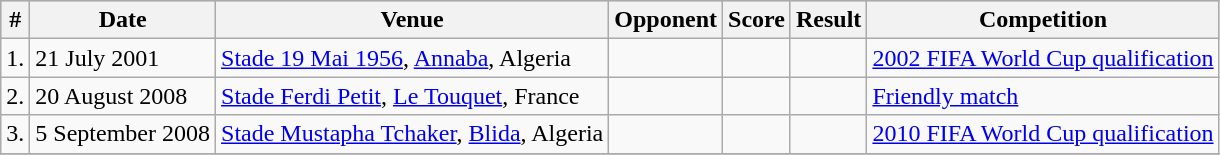<table class="wikitable" style="text-align: left;">
<tr bgcolor="#CCCCCC" align="center">
<th>#</th>
<th>Date</th>
<th>Venue</th>
<th>Opponent</th>
<th>Score</th>
<th>Result</th>
<th>Competition</th>
</tr>
<tr>
<td>1.</td>
<td>21 July 2001</td>
<td><a href='#'>Stade 19 Mai 1956</a>, <a href='#'>Annaba</a>, Algeria</td>
<td></td>
<td></td>
<td></td>
<td><a href='#'>2002 FIFA World Cup qualification</a></td>
</tr>
<tr>
<td>2.</td>
<td>20 August 2008</td>
<td><a href='#'>Stade Ferdi Petit</a>, <a href='#'>Le Touquet</a>, France</td>
<td></td>
<td></td>
<td></td>
<td><a href='#'>Friendly match</a></td>
</tr>
<tr>
<td>3.</td>
<td>5 September 2008</td>
<td><a href='#'>Stade Mustapha Tchaker</a>, <a href='#'>Blida</a>, Algeria</td>
<td></td>
<td></td>
<td></td>
<td><a href='#'>2010 FIFA World Cup qualification</a></td>
</tr>
<tr>
</tr>
</table>
